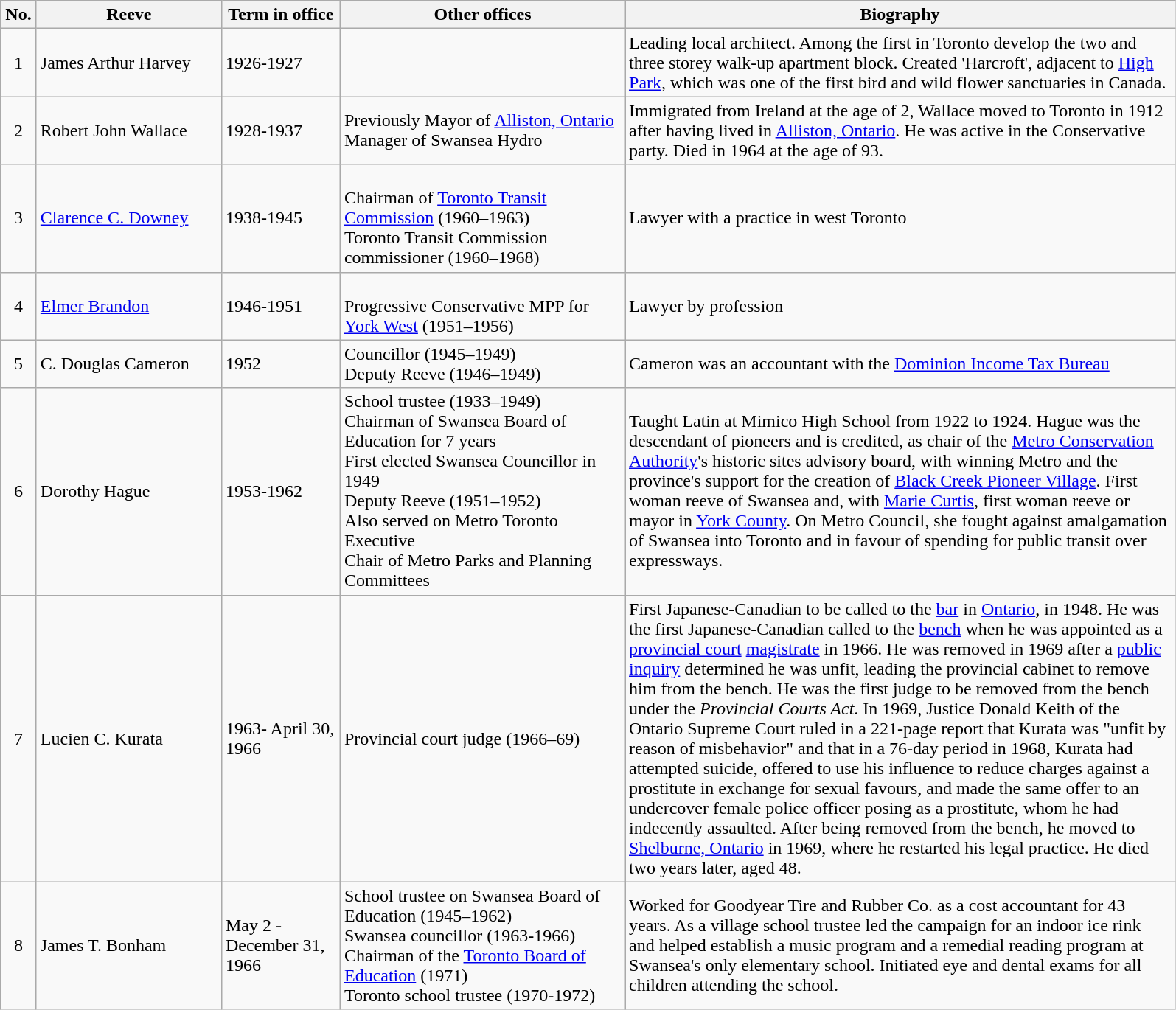<table class="sortable wikitable" style="text-align:left; font-size:100%;">
<tr valign=bottom>
<th width="25px">No.</th>
<th width="160px">Reeve</th>
<th width="100px">Term in office</th>
<th width="250px">Other offices</th>
<th width="490px">Biography</th>
</tr>
<tr>
<td align="center">1</td>
<td>James Arthur Harvey</td>
<td>1926-1927</td>
<td></td>
<td>Leading local architect. Among the first in Toronto develop the two and three storey walk-up apartment block. Created 'Harcroft', adjacent to <a href='#'>High Park</a>, which was one of the first bird and wild flower sanctuaries in Canada.</td>
</tr>
<tr>
<td align="center">2</td>
<td>Robert John Wallace</td>
<td>1928-1937</td>
<td>Previously Mayor of <a href='#'>Alliston, Ontario</a><br>Manager of Swansea Hydro</td>
<td>Immigrated from Ireland at the age of 2, Wallace moved to Toronto in 1912 after having lived in <a href='#'>Alliston, Ontario</a>. He was active in the Conservative party. Died in 1964 at the age of 93.</td>
</tr>
<tr>
<td align="center">3</td>
<td><a href='#'>Clarence C. Downey</a></td>
<td>1938-1945</td>
<td><br>Chairman of <a href='#'>Toronto Transit Commission</a> (1960–1963)<br>Toronto Transit Commission commissioner (1960–1968) </td>
<td>Lawyer with a practice in west Toronto</td>
</tr>
<tr>
<td align="center">4</td>
<td><a href='#'>Elmer Brandon</a></td>
<td>1946-1951</td>
<td><br>Progressive Conservative MPP for <a href='#'>York West</a> (1951–1956)</td>
<td>Lawyer by profession</td>
</tr>
<tr>
<td align="center">5</td>
<td>C. Douglas Cameron</td>
<td>1952</td>
<td>Councillor (1945–1949)<br>Deputy Reeve (1946–1949)</td>
<td>Cameron was an accountant with the <a href='#'>Dominion Income Tax Bureau</a></td>
</tr>
<tr>
<td align="center">6</td>
<td>Dorothy Hague</td>
<td>1953-1962</td>
<td>School trustee (1933–1949)<br>Chairman of Swansea Board of Education for 7 years<br>First elected Swansea Councillor in 1949<br>Deputy Reeve (1951–1952)<br>Also served on Metro Toronto Executive<br>Chair of Metro Parks and Planning Committees</td>
<td>Taught Latin at Mimico High School from 1922 to 1924. Hague was the descendant of pioneers and is credited, as chair of the <a href='#'>Metro Conservation Authority</a>'s historic sites advisory board, with winning Metro and the province's support for the creation of <a href='#'>Black Creek Pioneer Village</a>. First woman reeve of Swansea and, with <a href='#'>Marie Curtis</a>, first woman reeve or mayor in <a href='#'>York County</a>. On Metro Council, she fought against amalgamation of Swansea into Toronto and in favour of spending for public transit over expressways.</td>
</tr>
<tr>
<td align="center">7</td>
<td>Lucien C. Kurata</td>
<td>1963- April 30, 1966</td>
<td>Provincial court judge (1966–69)</td>
<td>First Japanese-Canadian to be called to the <a href='#'>bar</a> in <a href='#'>Ontario</a>, in 1948. He was the first Japanese-Canadian called to the <a href='#'>bench</a> when he was appointed as a <a href='#'>provincial court</a> <a href='#'>magistrate</a> in 1966. He was removed in 1969 after a <a href='#'>public inquiry</a> determined he was unfit, leading the provincial cabinet to remove him from the bench. He was the first judge to be removed from the bench under the <em>Provincial Courts Act</em>. In 1969, Justice Donald Keith of the Ontario Supreme Court ruled in a 221-page report that Kurata was "unfit by reason of misbehavior" and that in a 76-day period in 1968, Kurata had attempted suicide, offered to use his influence to reduce charges against a prostitute in exchange for sexual favours, and made the same offer to an undercover female police officer posing as a prostitute, whom he had indecently assaulted. After being removed from the bench, he moved to <a href='#'>Shelburne, Ontario</a> in 1969, where he restarted his legal practice. He died two years later, aged 48.</td>
</tr>
<tr>
<td align="center">8</td>
<td>James T. Bonham</td>
<td>May 2 - December 31, 1966</td>
<td>School trustee on Swansea Board of Education (1945–1962)<br>Swansea councillor (1963-1966)<br>Chairman of the <a href='#'>Toronto Board of Education</a> (1971)<br>Toronto school trustee (1970-1972)</td>
<td>Worked for Goodyear Tire and Rubber Co. as a cost accountant for 43 years. As a village school trustee led the campaign for an indoor ice rink and helped establish a music program and a remedial reading program at Swansea's only elementary school. Initiated eye and dental exams for all children attending the school.</td>
</tr>
</table>
